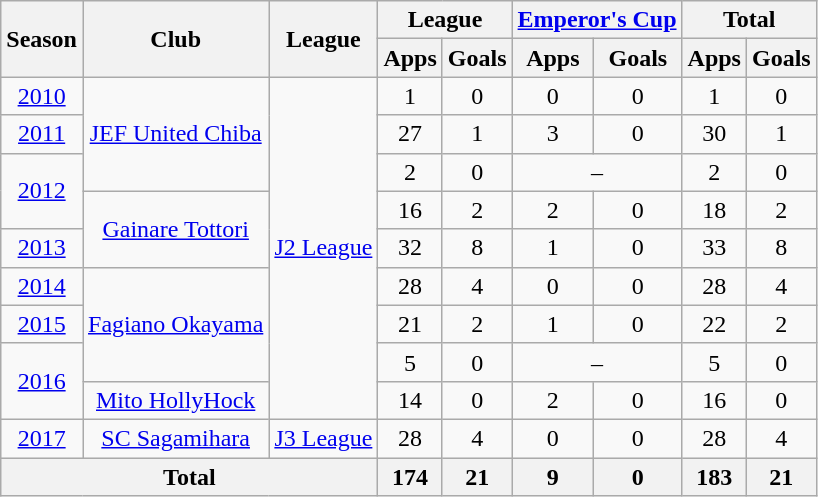<table class="wikitable" style="text-align:center;">
<tr>
<th rowspan=2>Season</th>
<th rowspan=2>Club</th>
<th rowspan=2>League</th>
<th colspan=2>League</th>
<th colspan=2><a href='#'>Emperor's Cup</a></th>
<th colspan=2>Total</th>
</tr>
<tr>
<th>Apps</th>
<th>Goals</th>
<th>Apps</th>
<th>Goals</th>
<th>Apps</th>
<th>Goals</th>
</tr>
<tr>
<td><a href='#'>2010</a></td>
<td rowspan="3"><a href='#'>JEF United Chiba</a></td>
<td rowspan="9"><a href='#'>J2 League</a></td>
<td>1</td>
<td>0</td>
<td>0</td>
<td>0</td>
<td>1</td>
<td>0</td>
</tr>
<tr>
<td><a href='#'>2011</a></td>
<td>27</td>
<td>1</td>
<td>3</td>
<td>0</td>
<td>30</td>
<td>1</td>
</tr>
<tr>
<td rowspan=2><a href='#'>2012</a></td>
<td>2</td>
<td>0</td>
<td colspan="2">–</td>
<td>2</td>
<td>0</td>
</tr>
<tr>
<td rowspan="2"><a href='#'>Gainare Tottori</a></td>
<td>16</td>
<td>2</td>
<td>2</td>
<td>0</td>
<td>18</td>
<td>2</td>
</tr>
<tr>
<td><a href='#'>2013</a></td>
<td>32</td>
<td>8</td>
<td>1</td>
<td>0</td>
<td>33</td>
<td>8</td>
</tr>
<tr>
<td><a href='#'>2014</a></td>
<td rowspan="3"><a href='#'>Fagiano Okayama</a></td>
<td>28</td>
<td>4</td>
<td>0</td>
<td>0</td>
<td>28</td>
<td>4</td>
</tr>
<tr>
<td><a href='#'>2015</a></td>
<td>21</td>
<td>2</td>
<td>1</td>
<td>0</td>
<td>22</td>
<td>2</td>
</tr>
<tr>
<td rowspan="2"><a href='#'>2016</a></td>
<td>5</td>
<td>0</td>
<td colspan="2">–</td>
<td>5</td>
<td>0</td>
</tr>
<tr>
<td><a href='#'>Mito HollyHock</a></td>
<td>14</td>
<td>0</td>
<td>2</td>
<td>0</td>
<td>16</td>
<td>0</td>
</tr>
<tr>
<td><a href='#'>2017</a></td>
<td rowspan="1"><a href='#'>SC Sagamihara</a></td>
<td rowspan="1"><a href='#'>J3 League</a></td>
<td>28</td>
<td>4</td>
<td>0</td>
<td>0</td>
<td>28</td>
<td>4</td>
</tr>
<tr>
<th colspan=3>Total</th>
<th>174</th>
<th>21</th>
<th>9</th>
<th>0</th>
<th>183</th>
<th>21</th>
</tr>
</table>
